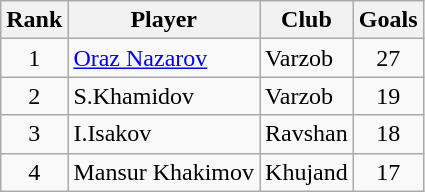<table class="wikitable" style="text-align:center">
<tr>
<th>Rank</th>
<th>Player</th>
<th>Club</th>
<th>Goals</th>
</tr>
<tr>
<td>1</td>
<td align="left"> <a href='#'>Oraz Nazarov</a></td>
<td align="left">Varzob</td>
<td>27</td>
</tr>
<tr>
<td>2</td>
<td align="left"> S.Khamidov</td>
<td align="left">Varzob</td>
<td>19</td>
</tr>
<tr>
<td>3</td>
<td align="left"> I.Isakov</td>
<td align="left">Ravshan</td>
<td>18</td>
</tr>
<tr>
<td>4</td>
<td align="left"> Mansur Khakimov</td>
<td align="left">Khujand</td>
<td>17</td>
</tr>
</table>
